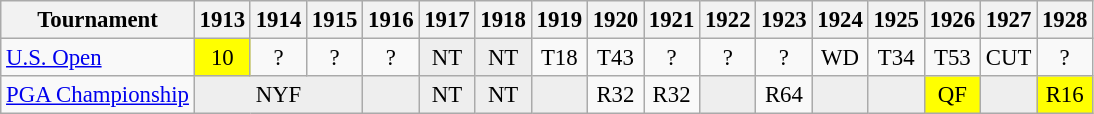<table class="wikitable" style="font-size:95%;text-align:center;">
<tr>
<th>Tournament</th>
<th>1913</th>
<th>1914</th>
<th>1915</th>
<th>1916</th>
<th>1917</th>
<th>1918</th>
<th>1919</th>
<th>1920</th>
<th>1921</th>
<th>1922</th>
<th>1923</th>
<th>1924</th>
<th>1925</th>
<th>1926</th>
<th>1927</th>
<th>1928</th>
</tr>
<tr>
<td align="left"><a href='#'>U.S. Open</a></td>
<td style="background:yellow;">10</td>
<td>?</td>
<td>?</td>
<td>?</td>
<td style="background:#eeeeee;">NT</td>
<td style="background:#eeeeee;">NT</td>
<td>T18</td>
<td>T43</td>
<td>?</td>
<td>?</td>
<td>?</td>
<td>WD</td>
<td>T34</td>
<td>T53</td>
<td>CUT</td>
<td>?</td>
</tr>
<tr>
<td align="left"><a href='#'>PGA Championship</a></td>
<td colspan=3 style="background:#eeeeee;">NYF</td>
<td style="background:#eeeeee;"></td>
<td style="background:#eeeeee;">NT</td>
<td style="background:#eeeeee;">NT</td>
<td style="background:#eeeeee;"></td>
<td>R32</td>
<td>R32</td>
<td style="background:#eeeeee;"></td>
<td>R64</td>
<td style="background:#eeeeee;"></td>
<td style="background:#eeeeee;"></td>
<td style="background:yellow;">QF</td>
<td style="background:#eeeeee;"></td>
<td style="background:yellow;">R16</td>
</tr>
</table>
